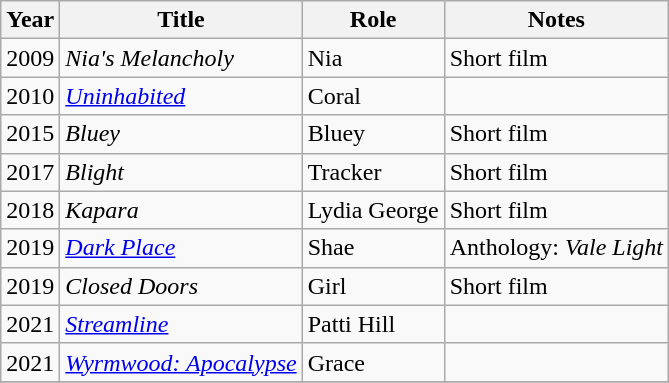<table class="wikitable sortable">
<tr>
<th>Year</th>
<th>Title</th>
<th>Role</th>
<th class="unsortable">Notes</th>
</tr>
<tr>
<td>2009</td>
<td><em>Nia's Melancholy</em></td>
<td>Nia</td>
<td>Short film</td>
</tr>
<tr>
<td>2010</td>
<td><em><a href='#'>Uninhabited</a></em></td>
<td>Coral</td>
<td></td>
</tr>
<tr>
<td>2015</td>
<td><em>Bluey</em></td>
<td>Bluey</td>
<td>Short film</td>
</tr>
<tr>
<td>2017</td>
<td><em>Blight</em></td>
<td>Tracker</td>
<td>Short film</td>
</tr>
<tr>
<td>2018</td>
<td><em>Kapara</em></td>
<td>Lydia George</td>
<td>Short film</td>
</tr>
<tr>
<td>2019</td>
<td><em><a href='#'>Dark Place</a></em></td>
<td>Shae</td>
<td>Anthology: <em>Vale Light</em></td>
</tr>
<tr>
<td>2019</td>
<td><em>Closed Doors</em></td>
<td>Girl</td>
<td>Short film</td>
</tr>
<tr>
<td>2021</td>
<td><em><a href='#'>Streamline</a></em></td>
<td>Patti Hill</td>
<td></td>
</tr>
<tr>
<td>2021</td>
<td><em><a href='#'>Wyrmwood: Apocalypse</a></em></td>
<td>Grace</td>
<td></td>
</tr>
<tr>
</tr>
</table>
